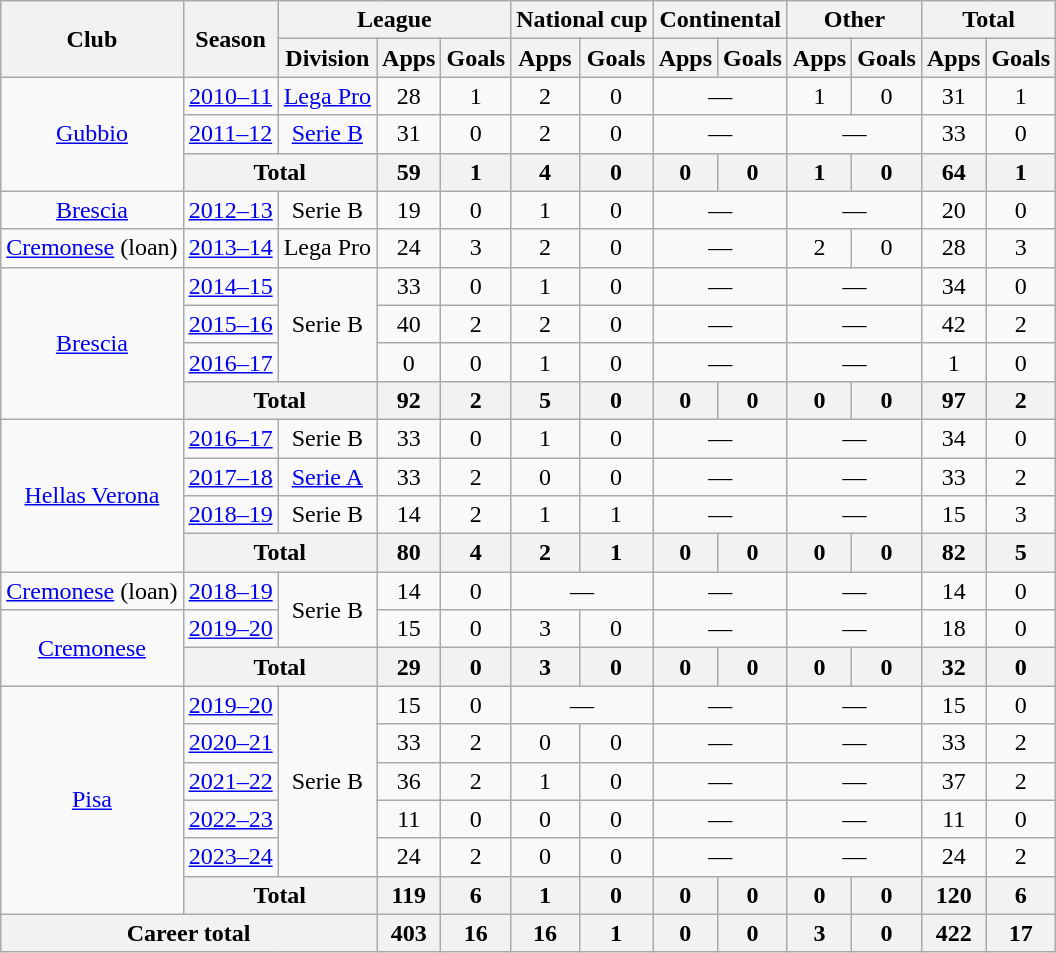<table class="wikitable" style="text-align: center;">
<tr>
<th rowspan="2">Club</th>
<th rowspan="2">Season</th>
<th colspan="3">League</th>
<th colspan="2">National cup</th>
<th colspan="2">Continental</th>
<th colspan="2">Other</th>
<th colspan="2">Total</th>
</tr>
<tr>
<th>Division</th>
<th>Apps</th>
<th>Goals</th>
<th>Apps</th>
<th>Goals</th>
<th>Apps</th>
<th>Goals</th>
<th>Apps</th>
<th>Goals</th>
<th>Apps</th>
<th>Goals</th>
</tr>
<tr>
<td rowspan="3"><a href='#'>Gubbio</a></td>
<td><a href='#'>2010–11</a></td>
<td><a href='#'>Lega Pro</a></td>
<td>28</td>
<td>1</td>
<td>2</td>
<td>0</td>
<td colspan="2">—</td>
<td>1</td>
<td>0</td>
<td>31</td>
<td>1</td>
</tr>
<tr>
<td><a href='#'>2011–12</a></td>
<td><a href='#'>Serie B</a></td>
<td>31</td>
<td>0</td>
<td>2</td>
<td>0</td>
<td colspan="2">—</td>
<td colspan="2">—</td>
<td>33</td>
<td>0</td>
</tr>
<tr>
<th colspan="2">Total</th>
<th>59</th>
<th>1</th>
<th>4</th>
<th>0</th>
<th>0</th>
<th>0</th>
<th>1</th>
<th>0</th>
<th>64</th>
<th>1</th>
</tr>
<tr>
<td><a href='#'>Brescia</a></td>
<td><a href='#'>2012–13</a></td>
<td>Serie B</td>
<td>19</td>
<td>0</td>
<td>1</td>
<td>0</td>
<td colspan="2">—</td>
<td colspan="2">—</td>
<td>20</td>
<td>0</td>
</tr>
<tr>
<td><a href='#'>Cremonese</a> (loan)</td>
<td><a href='#'>2013–14</a></td>
<td>Lega Pro</td>
<td>24</td>
<td>3</td>
<td>2</td>
<td>0</td>
<td colspan="2">—</td>
<td>2</td>
<td>0</td>
<td>28</td>
<td>3</td>
</tr>
<tr>
<td rowspan="4"><a href='#'>Brescia</a></td>
<td><a href='#'>2014–15</a></td>
<td rowspan="3">Serie B</td>
<td>33</td>
<td>0</td>
<td>1</td>
<td>0</td>
<td colspan="2">—</td>
<td colspan="2">—</td>
<td>34</td>
<td>0</td>
</tr>
<tr>
<td><a href='#'>2015–16</a></td>
<td>40</td>
<td>2</td>
<td>2</td>
<td>0</td>
<td colspan="2">—</td>
<td colspan="2">—</td>
<td>42</td>
<td>2</td>
</tr>
<tr>
<td><a href='#'>2016–17</a></td>
<td>0</td>
<td>0</td>
<td>1</td>
<td>0</td>
<td colspan="2">—</td>
<td colspan="2">—</td>
<td>1</td>
<td>0</td>
</tr>
<tr>
<th colspan="2">Total</th>
<th>92</th>
<th>2</th>
<th>5</th>
<th>0</th>
<th>0</th>
<th>0</th>
<th>0</th>
<th>0</th>
<th>97</th>
<th>2</th>
</tr>
<tr>
<td rowspan="4"><a href='#'>Hellas Verona</a></td>
<td><a href='#'>2016–17</a></td>
<td>Serie B</td>
<td>33</td>
<td>0</td>
<td>1</td>
<td>0</td>
<td colspan="2">—</td>
<td colspan="2">—</td>
<td>34</td>
<td>0</td>
</tr>
<tr>
<td><a href='#'>2017–18</a></td>
<td><a href='#'>Serie A</a></td>
<td>33</td>
<td>2</td>
<td>0</td>
<td>0</td>
<td colspan="2">—</td>
<td colspan="2">—</td>
<td>33</td>
<td>2</td>
</tr>
<tr>
<td><a href='#'>2018–19</a></td>
<td>Serie B</td>
<td>14</td>
<td>2</td>
<td>1</td>
<td>1</td>
<td colspan="2">—</td>
<td colspan="2">—</td>
<td>15</td>
<td>3</td>
</tr>
<tr>
<th colspan="2">Total</th>
<th>80</th>
<th>4</th>
<th>2</th>
<th>1</th>
<th>0</th>
<th>0</th>
<th>0</th>
<th>0</th>
<th>82</th>
<th>5</th>
</tr>
<tr>
<td><a href='#'>Cremonese</a> (loan)</td>
<td><a href='#'>2018–19</a></td>
<td rowspan="2">Serie B</td>
<td>14</td>
<td>0</td>
<td colspan="2">—</td>
<td colspan="2">—</td>
<td colspan="2">—</td>
<td>14</td>
<td>0</td>
</tr>
<tr>
<td rowspan="2"><a href='#'>Cremonese</a></td>
<td><a href='#'>2019–20</a></td>
<td>15</td>
<td>0</td>
<td>3</td>
<td>0</td>
<td colspan="2">—</td>
<td colspan="2">—</td>
<td>18</td>
<td>0</td>
</tr>
<tr>
<th colspan="2">Total</th>
<th>29</th>
<th>0</th>
<th>3</th>
<th>0</th>
<th>0</th>
<th>0</th>
<th>0</th>
<th>0</th>
<th>32</th>
<th>0</th>
</tr>
<tr>
<td rowspan="6"><a href='#'>Pisa</a></td>
<td><a href='#'>2019–20</a></td>
<td rowspan="5">Serie B</td>
<td>15</td>
<td>0</td>
<td colspan="2">—</td>
<td colspan="2">—</td>
<td colspan="2">—</td>
<td>15</td>
<td>0</td>
</tr>
<tr>
<td><a href='#'>2020–21</a></td>
<td>33</td>
<td>2</td>
<td>0</td>
<td>0</td>
<td colspan="2">—</td>
<td colspan="2">—</td>
<td>33</td>
<td>2</td>
</tr>
<tr>
<td><a href='#'>2021–22</a></td>
<td>36</td>
<td>2</td>
<td>1</td>
<td>0</td>
<td colspan="2">—</td>
<td colspan="2">—</td>
<td>37</td>
<td>2</td>
</tr>
<tr>
<td><a href='#'>2022–23</a></td>
<td>11</td>
<td>0</td>
<td>0</td>
<td>0</td>
<td colspan="2">—</td>
<td colspan="2">—</td>
<td>11</td>
<td>0</td>
</tr>
<tr>
<td><a href='#'>2023–24</a></td>
<td>24</td>
<td>2</td>
<td>0</td>
<td>0</td>
<td colspan="2">—</td>
<td colspan="2">—</td>
<td>24</td>
<td>2</td>
</tr>
<tr>
<th colspan="2">Total</th>
<th>119</th>
<th>6</th>
<th>1</th>
<th>0</th>
<th>0</th>
<th>0</th>
<th>0</th>
<th>0</th>
<th>120</th>
<th>6</th>
</tr>
<tr>
<th colspan="3">Career total</th>
<th>403</th>
<th>16</th>
<th>16</th>
<th>1</th>
<th>0</th>
<th>0</th>
<th>3</th>
<th>0</th>
<th>422</th>
<th>17</th>
</tr>
</table>
